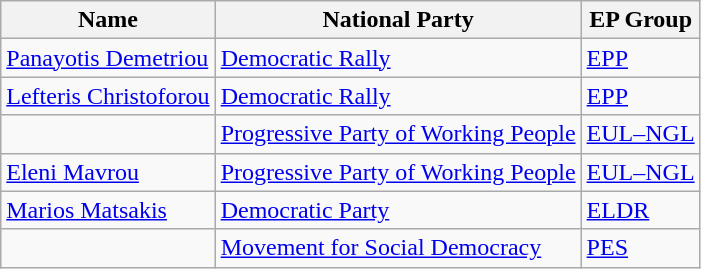<table class="wikitable">
<tr>
<th>Name</th>
<th>National Party</th>
<th>EP Group</th>
</tr>
<tr>
<td><a href='#'>Panayotis Demetriou</a></td>
<td> <a href='#'>Democratic Rally</a></td>
<td> <a href='#'>EPP</a></td>
</tr>
<tr>
<td><a href='#'>Lefteris Christoforou</a></td>
<td> <a href='#'>Democratic Rally</a></td>
<td> <a href='#'>EPP</a></td>
</tr>
<tr>
<td></td>
<td> <a href='#'>Progressive Party of Working People</a></td>
<td> <a href='#'>EUL–NGL</a></td>
</tr>
<tr>
<td><a href='#'>Eleni Mavrou</a></td>
<td> <a href='#'>Progressive Party of Working People</a></td>
<td> <a href='#'>EUL–NGL</a></td>
</tr>
<tr>
<td><a href='#'>Marios Matsakis</a></td>
<td> <a href='#'>Democratic Party</a></td>
<td> <a href='#'>ELDR</a></td>
</tr>
<tr>
<td></td>
<td> <a href='#'>Movement for Social Democracy</a></td>
<td> <a href='#'>PES</a></td>
</tr>
</table>
